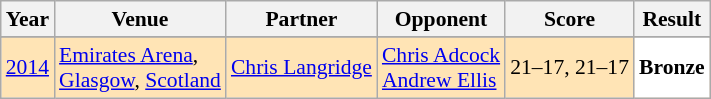<table class="sortable wikitable" style="font-size: 90%;">
<tr>
<th>Year</th>
<th>Venue</th>
<th>Partner</th>
<th>Opponent</th>
<th>Score</th>
<th>Result</th>
</tr>
<tr>
</tr>
<tr style="background:#FFE4B5">
<td align="center"><a href='#'>2014</a></td>
<td align="left"><a href='#'>Emirates Arena</a>,<br> <a href='#'>Glasgow</a>, <a href='#'>Scotland</a></td>
<td align="left"> <a href='#'>Chris Langridge</a></td>
<td align="left"> <a href='#'>Chris Adcock</a><br> <a href='#'>Andrew Ellis</a></td>
<td align="center">21–17, 21–17</td>
<td style="text-align:left; background:white"> <strong>Bronze</strong></td>
</tr>
</table>
